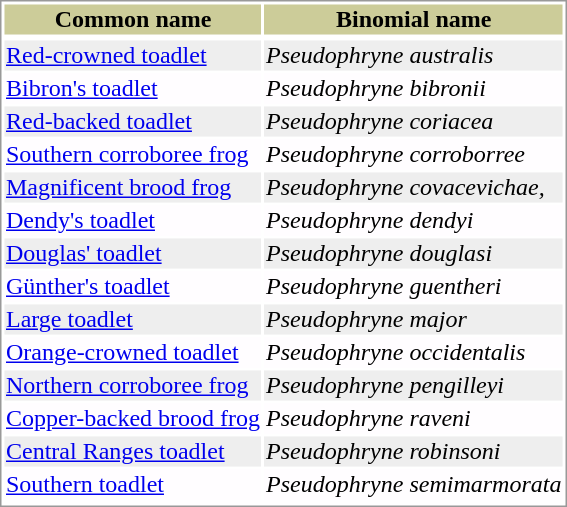<table style="text-align:left; border:1px solid #999999; ">
<tr style="background:#CCCC99; text-align: center; ">
<th>Common name</th>
<th>Binomial name</th>
</tr>
<tr>
</tr>
<tr style="background:#EEEEEE;">
<td><a href='#'>Red-crowned toadlet</a></td>
<td><em>Pseudophryne australis</em> </td>
</tr>
<tr style="background:#FFFDFF;">
<td><a href='#'>Bibron's toadlet</a></td>
<td><em>Pseudophryne bibronii</em> </td>
</tr>
<tr style="background:#EEEEEE;">
<td><a href='#'>Red-backed toadlet</a></td>
<td><em>Pseudophryne coriacea</em> </td>
</tr>
<tr style="background:#FFFDFF;">
<td><a href='#'>Southern corroboree frog</a></td>
<td><em>Pseudophryne corroborree</em> </td>
</tr>
<tr style="background:#EEEEEE;">
<td><a href='#'>Magnificent brood frog</a></td>
<td><em>Pseudophryne covacevichae, </em> </td>
</tr>
<tr style="background:#FFFDFF;">
<td><a href='#'>Dendy's toadlet</a></td>
<td><em>Pseudophryne dendyi</em> </td>
</tr>
<tr style="background:#EEEEEE;">
<td><a href='#'>Douglas' toadlet</a></td>
<td><em>Pseudophryne douglasi</em> </td>
</tr>
<tr style="background:#FFFDFF;">
<td><a href='#'>Günther's toadlet</a></td>
<td><em>Pseudophryne guentheri</em> </td>
</tr>
<tr style="background:#EEEEEE;">
<td><a href='#'>Large toadlet</a></td>
<td><em>Pseudophryne major</em> </td>
</tr>
<tr style="background:#FFFDFF;">
<td><a href='#'>Orange-crowned toadlet</a></td>
<td><em>Pseudophryne occidentalis</em> </td>
</tr>
<tr style="background:#EEEEEE;">
<td><a href='#'>Northern corroboree frog</a></td>
<td><em>Pseudophryne pengilleyi</em> </td>
</tr>
<tr style="background:#FFFDFF;">
<td><a href='#'>Copper-backed brood frog</a></td>
<td><em>Pseudophryne raveni</em> </td>
</tr>
<tr style="background:#EEEEEE;">
<td><a href='#'>Central Ranges toadlet</a></td>
<td><em>Pseudophryne robinsoni</em> </td>
</tr>
<tr style="background:#FFFDFF;">
<td><a href='#'>Southern toadlet</a></td>
<td><em>Pseudophryne semimarmorata</em> </td>
</tr>
<tr>
</tr>
</table>
